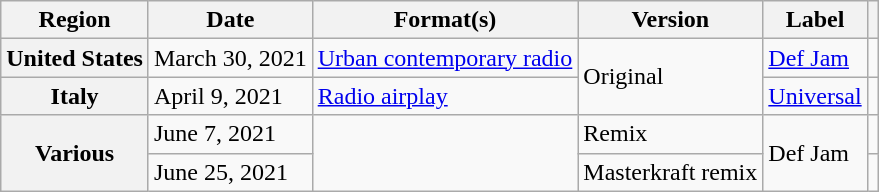<table class="wikitable plainrowheaders">
<tr>
<th scope="col">Region</th>
<th scope="col">Date</th>
<th scope="col">Format(s)</th>
<th scope="col">Version</th>
<th scope="col">Label</th>
<th scope="col"></th>
</tr>
<tr>
<th scope="row">United States</th>
<td>March 30, 2021</td>
<td><a href='#'>Urban contemporary radio</a></td>
<td rowspan="2">Original</td>
<td><a href='#'>Def Jam</a></td>
<td align="center"></td>
</tr>
<tr>
<th scope="row">Italy</th>
<td>April 9, 2021</td>
<td><a href='#'>Radio airplay</a></td>
<td><a href='#'>Universal</a></td>
<td align="center"></td>
</tr>
<tr>
<th scope="row" rowspan="2">Various</th>
<td>June 7, 2021</td>
<td rowspan="2"></td>
<td>Remix</td>
<td rowspan="2">Def Jam</td>
<td align="center"></td>
</tr>
<tr>
<td>June 25, 2021</td>
<td>Masterkraft remix</td>
<td align="center"></td>
</tr>
</table>
